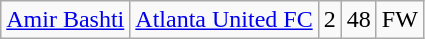<table class="wikitable">
<tr>
<td><a href='#'>Amir Bashti</a></td>
<td><a href='#'>Atlanta United FC</a></td>
<td>2</td>
<td>48</td>
<td>FW</td>
</tr>
</table>
